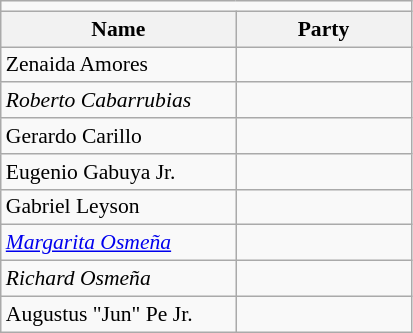<table class=wikitable style="font-size:90%">
<tr>
<td colspan=4 bgcolor=></td>
</tr>
<tr>
<th width=150px>Name</th>
<th colspan=2 width=110px>Party</th>
</tr>
<tr>
<td>Zenaida Amores</td>
<td></td>
</tr>
<tr>
<td><em>Roberto Cabarrubias</em></td>
<td></td>
</tr>
<tr>
<td>Gerardo Carillo</td>
<td></td>
</tr>
<tr>
<td>Eugenio Gabuya Jr.</td>
<td></td>
</tr>
<tr>
<td>Gabriel Leyson</td>
<td></td>
</tr>
<tr>
<td><em><a href='#'>Margarita Osmeña</a></em></td>
<td></td>
</tr>
<tr>
<td><em>Richard Osmeña</em></td>
<td></td>
</tr>
<tr>
<td>Augustus "Jun" Pe Jr.</td>
<td></td>
</tr>
</table>
